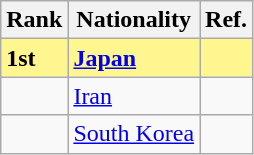<table class="wikitable">
<tr>
<th>Rank</th>
<th>Nationality</th>
<th>Ref.</th>
</tr>
<tr bgcolor="#FFF68F">
<td><strong>1st</strong></td>
<td> <strong><a href='#'>Japan</a></strong></td>
<td></td>
</tr>
<tr>
<td></td>
<td> <a href='#'>Iran</a></td>
<td></td>
</tr>
<tr>
<td></td>
<td> <a href='#'>South Korea</a></td>
<td></td>
</tr>
</table>
